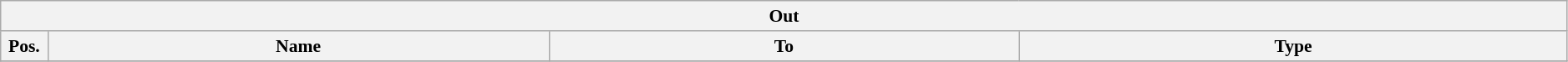<table class="wikitable" style="font-size:90%;width:99%;">
<tr>
<th colspan="4">Out</th>
</tr>
<tr>
<th width=3%>Pos.</th>
<th width=32%>Name</th>
<th width=30%>To</th>
<th width=35%>Type</th>
</tr>
<tr>
</tr>
</table>
